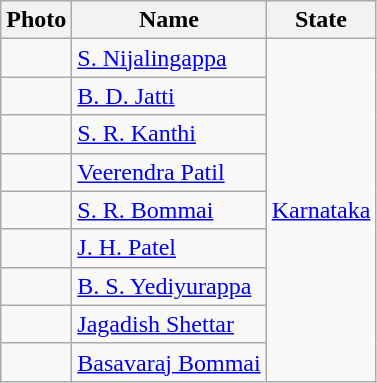<table class="wikitable plainlinks" border=1 cellspacing=0 cellpadding=4>
<tr>
<th>Photo</th>
<th>Name</th>
<th>State</th>
</tr>
<tr>
<td></td>
<td><a href='#'>S. Nijalingappa</a></td>
<td rowspan="9"><a href='#'>Karnataka</a></td>
</tr>
<tr>
<td></td>
<td><a href='#'>B. D. Jatti</a></td>
</tr>
<tr>
<td></td>
<td><a href='#'>S. R. Kanthi</a></td>
</tr>
<tr>
<td></td>
<td><a href='#'>Veerendra Patil</a></td>
</tr>
<tr>
<td></td>
<td><a href='#'>S. R. Bommai</a></td>
</tr>
<tr>
<td></td>
<td><a href='#'>J. H. Patel</a></td>
</tr>
<tr>
<td></td>
<td><a href='#'>B. S. Yediyurappa</a></td>
</tr>
<tr>
<td></td>
<td><a href='#'>Jagadish Shettar</a></td>
</tr>
<tr>
<td></td>
<td><a href='#'>Basavaraj Bommai</a></td>
</tr>
</table>
